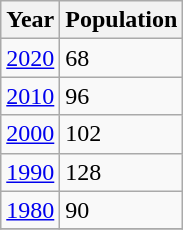<table class="wikitable">
<tr>
<th>Year</th>
<th>Population</th>
</tr>
<tr>
<td><a href='#'>2020</a></td>
<td>68</td>
</tr>
<tr>
<td><a href='#'>2010</a></td>
<td>96</td>
</tr>
<tr>
<td><a href='#'>2000</a></td>
<td>102</td>
</tr>
<tr>
<td><a href='#'>1990</a></td>
<td>128</td>
</tr>
<tr>
<td><a href='#'>1980</a></td>
<td>90</td>
</tr>
<tr>
</tr>
</table>
